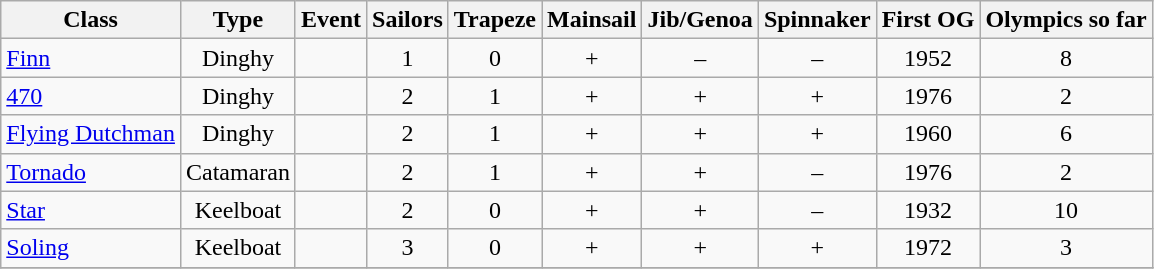<table class="wikitable" style="text-align:center">
<tr>
<th>Class</th>
<th>Type</th>
<th>Event</th>
<th>Sailors</th>
<th>Trapeze</th>
<th>Mainsail</th>
<th>Jib/Genoa</th>
<th>Spinnaker</th>
<th>First OG</th>
<th>Olympics so far</th>
</tr>
<tr>
<td style="text-align:left"><a href='#'>Finn</a></td>
<td>Dinghy</td>
<td></td>
<td>1</td>
<td>0</td>
<td>+</td>
<td>–</td>
<td>–</td>
<td>1952</td>
<td>8</td>
</tr>
<tr>
<td style="text-align:left"><a href='#'>470</a></td>
<td>Dinghy</td>
<td></td>
<td>2</td>
<td>1</td>
<td>+</td>
<td>+</td>
<td>+</td>
<td>1976</td>
<td>2</td>
</tr>
<tr>
<td style="text-align:left"><a href='#'>Flying Dutchman</a></td>
<td>Dinghy</td>
<td></td>
<td>2</td>
<td>1</td>
<td>+</td>
<td>+</td>
<td>+</td>
<td>1960</td>
<td>6</td>
</tr>
<tr>
<td style="text-align:left"><a href='#'>Tornado</a></td>
<td>Catamaran</td>
<td></td>
<td>2</td>
<td>1</td>
<td>+</td>
<td>+</td>
<td>–</td>
<td>1976</td>
<td>2</td>
</tr>
<tr>
<td style="text-align:left"><a href='#'>Star</a></td>
<td>Keelboat</td>
<td></td>
<td>2</td>
<td>0</td>
<td>+</td>
<td>+</td>
<td>–</td>
<td>1932</td>
<td>10</td>
</tr>
<tr>
<td style="text-align:left"><a href='#'>Soling</a></td>
<td>Keelboat</td>
<td></td>
<td>3</td>
<td>0</td>
<td>+</td>
<td>+</td>
<td>+</td>
<td>1972</td>
<td>3</td>
</tr>
<tr>
</tr>
</table>
